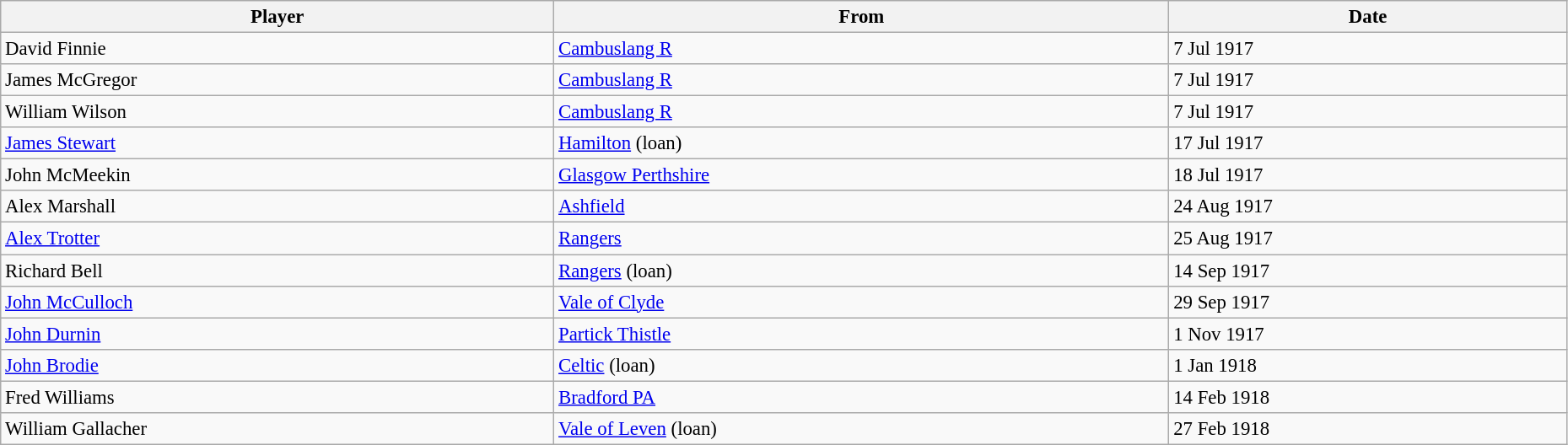<table class="wikitable" style="text-align:center; font-size:95%;width:98%; text-align:left">
<tr>
<th>Player</th>
<th>From</th>
<th>Date</th>
</tr>
<tr>
<td> David Finnie</td>
<td> <a href='#'>Cambuslang R</a></td>
<td>7 Jul 1917</td>
</tr>
<tr>
<td> James McGregor</td>
<td> <a href='#'>Cambuslang R</a></td>
<td>7 Jul 1917</td>
</tr>
<tr>
<td> William Wilson</td>
<td> <a href='#'>Cambuslang R</a></td>
<td>7 Jul 1917</td>
</tr>
<tr>
<td> <a href='#'>James Stewart</a></td>
<td> <a href='#'>Hamilton</a> (loan)</td>
<td>17 Jul 1917</td>
</tr>
<tr>
<td> John McMeekin</td>
<td> <a href='#'>Glasgow Perthshire</a></td>
<td>18 Jul 1917</td>
</tr>
<tr>
<td> Alex Marshall</td>
<td> <a href='#'>Ashfield</a></td>
<td>24 Aug 1917</td>
</tr>
<tr>
<td> <a href='#'>Alex Trotter</a></td>
<td> <a href='#'>Rangers</a></td>
<td>25 Aug 1917</td>
</tr>
<tr>
<td> Richard Bell</td>
<td> <a href='#'>Rangers</a> (loan)</td>
<td>14 Sep 1917</td>
</tr>
<tr>
<td> <a href='#'>John McCulloch</a></td>
<td> <a href='#'>Vale of Clyde</a></td>
<td>29 Sep 1917</td>
</tr>
<tr>
<td> <a href='#'>John Durnin</a></td>
<td> <a href='#'>Partick Thistle</a></td>
<td>1 Nov 1917</td>
</tr>
<tr>
<td> <a href='#'>John Brodie</a></td>
<td> <a href='#'>Celtic</a> (loan)</td>
<td>1 Jan 1918</td>
</tr>
<tr>
<td> Fred Williams</td>
<td> <a href='#'>Bradford PA</a></td>
<td>14 Feb 1918</td>
</tr>
<tr>
<td> William Gallacher</td>
<td> <a href='#'>Vale of Leven</a> (loan)</td>
<td>27 Feb 1918</td>
</tr>
</table>
